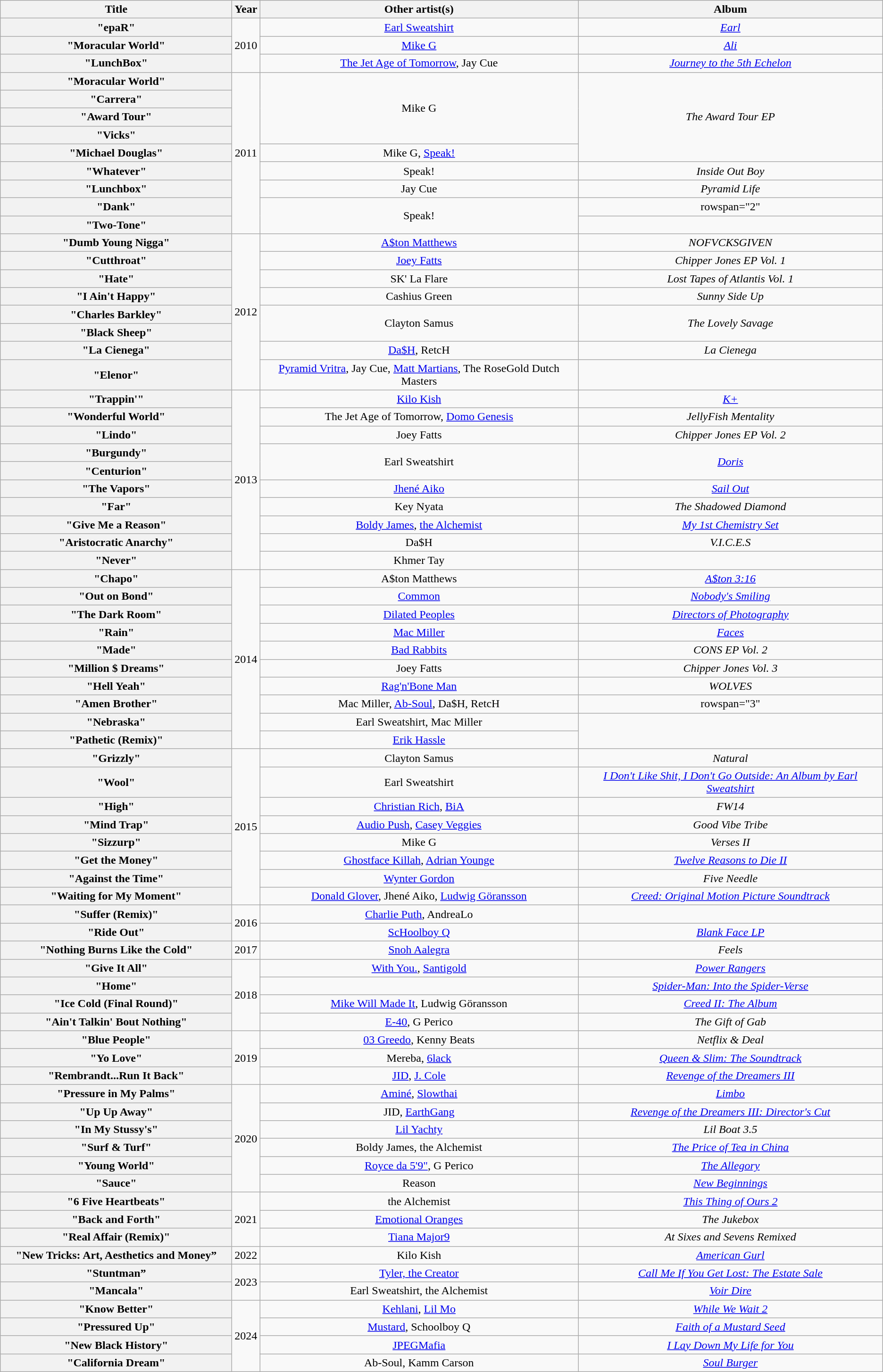<table class="wikitable plainrowheaders" style="text-align:center;">
<tr>
<th scope="col" style="width:20em;">Title</th>
<th scope="col" style="width:1em;">Year</th>
<th scope="col">Other artist(s)</th>
<th scope="col">Album</th>
</tr>
<tr>
<th scope="row">"epaR"</th>
<td rowspan="3">2010</td>
<td><a href='#'>Earl Sweatshirt</a></td>
<td><em><a href='#'>Earl</a></em></td>
</tr>
<tr>
<th scope="row">"Moracular World"</th>
<td><a href='#'>Mike G</a></td>
<td><em><a href='#'>Ali</a></em></td>
</tr>
<tr>
<th scope="row">"LunchBox"</th>
<td><a href='#'>The Jet Age of Tomorrow</a>, Jay Cue</td>
<td><em><a href='#'>Journey to the 5th Echelon</a></em></td>
</tr>
<tr>
<th scope="row">"Moracular World"</th>
<td rowspan="9">2011</td>
<td rowspan="4">Mike G</td>
<td rowspan="5"><em>The Award Tour EP</em></td>
</tr>
<tr>
<th scope="row">"Carrera"</th>
</tr>
<tr>
<th scope="row">"Award Tour"</th>
</tr>
<tr>
<th scope="row">"Vicks"</th>
</tr>
<tr>
<th scope="row">"Michael Douglas"</th>
<td>Mike G, <a href='#'>Speak!</a></td>
</tr>
<tr>
<th scope="row">"Whatever"</th>
<td>Speak!</td>
<td><em>Inside Out Boy</em></td>
</tr>
<tr>
<th scope="row">"Lunchbox"</th>
<td>Jay Cue</td>
<td><em>Pyramid Life</em></td>
</tr>
<tr>
<th scope="row">"Dank"</th>
<td rowspan="2">Speak!</td>
<td>rowspan="2" </td>
</tr>
<tr>
<th scope="row">"Two-Tone"</th>
</tr>
<tr>
<th scope="row">"Dumb Young Nigga"</th>
<td rowspan="8">2012</td>
<td><a href='#'>A$ton Matthews</a></td>
<td><em>NOFVCKSGIVEN</em></td>
</tr>
<tr>
<th scope="row">"Cutthroat"</th>
<td><a href='#'>Joey Fatts</a></td>
<td><em>Chipper Jones EP Vol. 1</em></td>
</tr>
<tr>
<th scope="row">"Hate"</th>
<td>SK' La Flare</td>
<td><em>Lost Tapes of Atlantis Vol. 1</em></td>
</tr>
<tr>
<th scope="row">"I Ain't Happy"</th>
<td>Cashius Green</td>
<td><em>Sunny Side Up</em></td>
</tr>
<tr>
<th scope="row">"Charles Barkley"</th>
<td rowspan="2">Clayton Samus</td>
<td rowspan="2"><em>The Lovely Savage</em></td>
</tr>
<tr>
<th scope="row">"Black Sheep"</th>
</tr>
<tr>
<th scope="row">"La Cienega"</th>
<td><a href='#'>Da$H</a>, RetcH</td>
<td><em>La Cienega</em></td>
</tr>
<tr>
<th scope="row">"Elenor"</th>
<td><a href='#'>Pyramid Vritra</a>, Jay Cue, <a href='#'>Matt Martians</a>, The RoseGold Dutch Masters</td>
<td></td>
</tr>
<tr>
<th scope="row">"Trappin'"</th>
<td rowspan="10">2013</td>
<td><a href='#'>Kilo Kish</a></td>
<td><em><a href='#'>K+</a></em></td>
</tr>
<tr>
<th scope="row">"Wonderful World"</th>
<td>The Jet Age of Tomorrow, <a href='#'>Domo Genesis</a></td>
<td><em>JellyFish Mentality</em></td>
</tr>
<tr>
<th scope="row">"Lindo"</th>
<td>Joey Fatts</td>
<td><em>Chipper Jones EP Vol. 2</em></td>
</tr>
<tr>
<th scope="row">"Burgundy"</th>
<td rowspan="2">Earl Sweatshirt</td>
<td rowspan="2"><em><a href='#'>Doris</a></em></td>
</tr>
<tr>
<th scope="row">"Centurion"</th>
</tr>
<tr>
<th scope="row">"The Vapors"</th>
<td><a href='#'>Jhené Aiko</a></td>
<td><em><a href='#'>Sail Out</a></em></td>
</tr>
<tr>
<th scope="row">"Far"</th>
<td>Key Nyata</td>
<td><em>The Shadowed Diamond</em></td>
</tr>
<tr>
<th scope="row">"Give Me a Reason"</th>
<td><a href='#'>Boldy James</a>, <a href='#'>the Alchemist</a></td>
<td><em><a href='#'>My 1st Chemistry Set</a></em></td>
</tr>
<tr>
<th scope="row">"Aristocratic Anarchy"</th>
<td>Da$H</td>
<td><em>V.I.C.E.S</em></td>
</tr>
<tr>
<th scope="row">"Never"</th>
<td>Khmer Tay</td>
<td></td>
</tr>
<tr>
<th scope="row">"Chapo"</th>
<td rowspan="10">2014</td>
<td>A$ton Matthews</td>
<td><em><a href='#'>A$ton 3:16</a></em></td>
</tr>
<tr>
<th scope="row">"Out on Bond"</th>
<td><a href='#'>Common</a></td>
<td><em><a href='#'>Nobody's Smiling</a></em></td>
</tr>
<tr>
<th scope="row">"The Dark Room"</th>
<td><a href='#'>Dilated Peoples</a></td>
<td><em><a href='#'>Directors of Photography</a></em></td>
</tr>
<tr>
<th scope="row">"Rain"</th>
<td><a href='#'>Mac Miller</a></td>
<td><em><a href='#'>Faces</a></em></td>
</tr>
<tr>
<th scope="row">"Made"</th>
<td><a href='#'>Bad Rabbits</a></td>
<td><em>CONS EP Vol. 2</em></td>
</tr>
<tr>
<th scope="row">"Million $ Dreams"</th>
<td>Joey Fatts</td>
<td><em>Chipper Jones Vol. 3</em></td>
</tr>
<tr>
<th scope="row">"Hell Yeah"</th>
<td><a href='#'>Rag'n'Bone Man</a></td>
<td><em>WOLVES</em></td>
</tr>
<tr>
<th scope="row">"Amen Brother"</th>
<td>Mac Miller, <a href='#'>Ab-Soul</a>, Da$H, RetcH</td>
<td>rowspan="3" </td>
</tr>
<tr>
<th scope="row">"Nebraska"</th>
<td>Earl Sweatshirt, Mac Miller</td>
</tr>
<tr>
<th scope="row">"Pathetic (Remix)"</th>
<td><a href='#'>Erik Hassle</a></td>
</tr>
<tr>
<th scope="row">"Grizzly"</th>
<td rowspan="8">2015</td>
<td>Clayton Samus</td>
<td><em>Natural</em></td>
</tr>
<tr>
<th scope="row">"Wool"</th>
<td>Earl Sweatshirt</td>
<td><em><a href='#'>I Don't Like Shit, I Don't Go Outside: An Album by Earl Sweatshirt</a></em></td>
</tr>
<tr>
<th scope="row">"High"</th>
<td><a href='#'>Christian Rich</a>, <a href='#'>BiA</a></td>
<td><em>FW14</em></td>
</tr>
<tr>
<th scope="row">"Mind Trap"</th>
<td><a href='#'>Audio Push</a>, <a href='#'>Casey Veggies</a></td>
<td><em>Good Vibe Tribe</em></td>
</tr>
<tr>
<th scope="row">"Sizzurp"</th>
<td>Mike G</td>
<td><em>Verses II</em></td>
</tr>
<tr>
<th scope="row">"Get the Money"</th>
<td><a href='#'>Ghostface Killah</a>, <a href='#'>Adrian Younge</a></td>
<td><em><a href='#'>Twelve Reasons to Die II</a></em></td>
</tr>
<tr>
<th scope="row">"Against the Time"</th>
<td><a href='#'>Wynter Gordon</a></td>
<td><em>Five Needle</em></td>
</tr>
<tr>
<th scope="row">"Waiting for My Moment"</th>
<td><a href='#'>Donald Glover</a>, Jhené Aiko, <a href='#'>Ludwig Göransson</a></td>
<td><em><a href='#'>Creed: Original Motion Picture Soundtrack</a></em></td>
</tr>
<tr>
<th scope="row">"Suffer (Remix)"</th>
<td rowspan="2">2016</td>
<td><a href='#'>Charlie Puth</a>, AndreaLo</td>
<td></td>
</tr>
<tr>
<th scope="row">"Ride Out"</th>
<td><a href='#'>ScHoolboy Q</a></td>
<td><em><a href='#'>Blank Face LP</a></em></td>
</tr>
<tr>
<th scope="row">"Nothing Burns Like the Cold"</th>
<td>2017</td>
<td><a href='#'>Snoh Aalegra</a></td>
<td><em>Feels</em></td>
</tr>
<tr>
<th scope="row">"Give It All"</th>
<td rowspan="4">2018</td>
<td><a href='#'>With You.</a>, <a href='#'>Santigold</a></td>
<td><em><a href='#'>Power Rangers</a></em></td>
</tr>
<tr>
<th scope="row">"Home"</th>
<td></td>
<td><em><a href='#'>Spider-Man: Into the Spider-Verse</a></em></td>
</tr>
<tr>
<th scope="row">"Ice Cold (Final Round)"</th>
<td><a href='#'>Mike Will Made It</a>, Ludwig Göransson</td>
<td><em><a href='#'>Creed II: The Album</a></em></td>
</tr>
<tr>
<th scope="row">"Ain't Talkin' Bout Nothing"</th>
<td><a href='#'>E-40</a>, G Perico</td>
<td><em>The Gift of Gab</em></td>
</tr>
<tr>
<th scope="row">"Blue People"</th>
<td rowspan="3">2019</td>
<td><a href='#'>03 Greedo</a>, Kenny Beats</td>
<td><em>Netflix & Deal</em></td>
</tr>
<tr>
<th scope="row">"Yo Love"</th>
<td>Mereba, <a href='#'>6lack</a></td>
<td><em><a href='#'>Queen & Slim: The Soundtrack</a></em></td>
</tr>
<tr>
<th scope="row">"Rembrandt...Run It Back"</th>
<td><a href='#'>JID</a>, <a href='#'>J. Cole</a></td>
<td><em><a href='#'>Revenge of the Dreamers III</a></em></td>
</tr>
<tr>
<th scope="row">"Pressure in My Palms"</th>
<td rowspan="6">2020</td>
<td><a href='#'>Aminé</a>, <a href='#'>Slowthai</a></td>
<td><em><a href='#'>Limbo</a></em></td>
</tr>
<tr>
<th scope="row">"Up Up Away"</th>
<td>JID, <a href='#'>EarthGang</a></td>
<td><em><a href='#'>Revenge of the Dreamers III: Director's Cut</a></em></td>
</tr>
<tr>
<th scope="row">"In My Stussy's"</th>
<td><a href='#'>Lil Yachty</a></td>
<td><em>Lil Boat 3.5</em></td>
</tr>
<tr>
<th scope="row">"Surf & Turf"</th>
<td>Boldy James, the Alchemist</td>
<td><em><a href='#'>The Price of Tea in China</a></em></td>
</tr>
<tr>
<th scope="row">"Young World"</th>
<td><a href='#'>Royce da 5'9"</a>, G Perico</td>
<td><em><a href='#'>The Allegory</a></em></td>
</tr>
<tr>
<th scope="row">"Sauce"</th>
<td>Reason</td>
<td><em><a href='#'>New Beginnings</a></em></td>
</tr>
<tr>
<th scope="row">"6 Five Heartbeats"</th>
<td rowspan="3">2021</td>
<td>the Alchemist</td>
<td><em><a href='#'>This Thing of Ours 2</a></em></td>
</tr>
<tr>
<th scope="row">"Back and Forth"</th>
<td><a href='#'>Emotional Oranges</a></td>
<td><em>The Jukebox</em></td>
</tr>
<tr>
<th scope="row">"Real Affair (Remix)"</th>
<td><a href='#'>Tiana Major9</a></td>
<td><em>At Sixes and Sevens Remixed</em></td>
</tr>
<tr>
<th scope="row">"New Tricks: Art, Aesthetics and Money”</th>
<td>2022</td>
<td>Kilo Kish</td>
<td><em><a href='#'>American Gurl</a></em></td>
</tr>
<tr>
<th scope="row">"Stuntman”</th>
<td rowspan="2">2023</td>
<td><a href='#'>Tyler, the Creator</a></td>
<td><em><a href='#'>Call Me If You Get Lost: The Estate Sale</a></em></td>
</tr>
<tr>
<th scope="row">"Mancala"</th>
<td>Earl Sweatshirt, the Alchemist</td>
<td><em><a href='#'>Voir Dire</a></em></td>
</tr>
<tr>
<th scope="row">"Know Better"</th>
<td rowspan="4">2024</td>
<td><a href='#'>Kehlani</a>, <a href='#'>Lil Mo</a></td>
<td><em><a href='#'>While We Wait 2</a></em></td>
</tr>
<tr>
<th scope="row">"Pressured Up"</th>
<td><a href='#'>Mustard</a>, Schoolboy Q</td>
<td><em><a href='#'>Faith of a Mustard Seed</a></em></td>
</tr>
<tr>
<th scope="row">"New Black History"</th>
<td><a href='#'>JPEGMafia</a></td>
<td><em><a href='#'>I Lay Down My Life for You</a></em></td>
</tr>
<tr>
<th scope="row">"California Dream"</th>
<td>Ab-Soul, Kamm Carson</td>
<td><em><a href='#'>Soul Burger</a></em></td>
</tr>
</table>
